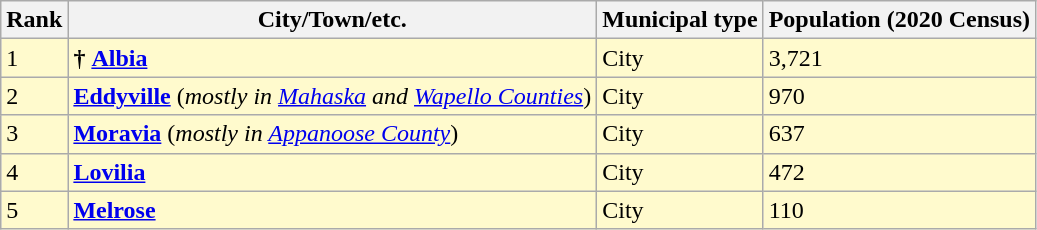<table class="wikitable sortable">
<tr>
<th>Rank</th>
<th>City/Town/etc.</th>
<th>Municipal type</th>
<th>Population (2020 Census)</th>
</tr>
<tr style="background-color:#FFFACD;">
<td>1</td>
<td><strong>†</strong> <strong><a href='#'>Albia</a></strong></td>
<td>City</td>
<td>3,721</td>
</tr>
<tr style="background-color:#FFFACD;">
<td>2</td>
<td><strong><a href='#'>Eddyville</a></strong> (<em>mostly in <a href='#'>Mahaska</a> and <a href='#'>Wapello Counties</a></em>)</td>
<td>City</td>
<td>970</td>
</tr>
<tr style="background-color:#FFFACD;">
<td>3</td>
<td><strong><a href='#'>Moravia</a></strong> (<em>mostly in <a href='#'>Appanoose County</a></em>)</td>
<td>City</td>
<td>637</td>
</tr>
<tr style="background-color:#FFFACD;">
<td>4</td>
<td><strong><a href='#'>Lovilia</a></strong></td>
<td>City</td>
<td>472</td>
</tr>
<tr style="background-color:#FFFACD;">
<td>5</td>
<td><strong><a href='#'>Melrose</a></strong></td>
<td>City</td>
<td>110</td>
</tr>
</table>
